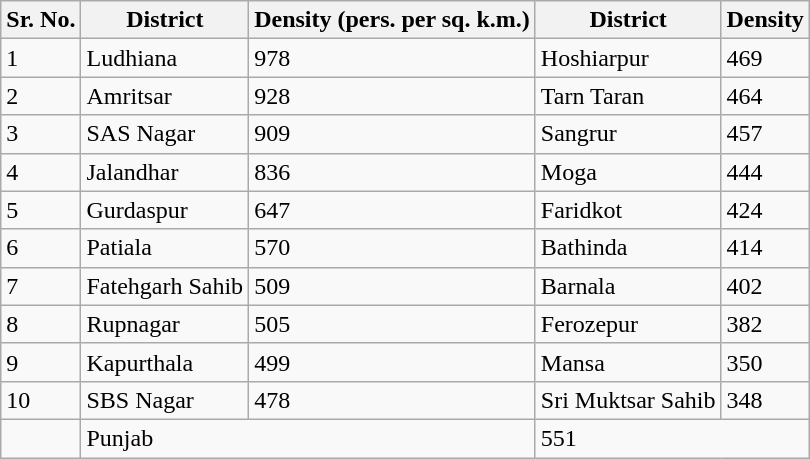<table class="wikitable sortable">
<tr>
<th>Sr. No.</th>
<th>District</th>
<th>Density (pers. per sq. k.m.)</th>
<th>District</th>
<th>Density</th>
</tr>
<tr>
<td>1</td>
<td>Ludhiana</td>
<td>978</td>
<td>Hoshiarpur</td>
<td>469</td>
</tr>
<tr>
<td>2</td>
<td>Amritsar</td>
<td>928</td>
<td>Tarn Taran</td>
<td>464</td>
</tr>
<tr>
<td>3</td>
<td>SAS Nagar</td>
<td>909</td>
<td>Sangrur</td>
<td>457</td>
</tr>
<tr>
<td>4</td>
<td>Jalandhar</td>
<td>836</td>
<td>Moga</td>
<td>444</td>
</tr>
<tr>
<td>5</td>
<td>Gurdaspur</td>
<td>647</td>
<td>Faridkot</td>
<td>424</td>
</tr>
<tr>
<td>6</td>
<td>Patiala</td>
<td>570</td>
<td>Bathinda</td>
<td>414</td>
</tr>
<tr>
<td>7</td>
<td>Fatehgarh Sahib</td>
<td>509</td>
<td>Barnala</td>
<td>402</td>
</tr>
<tr>
<td>8</td>
<td>Rupnagar</td>
<td>505</td>
<td>Ferozepur</td>
<td>382</td>
</tr>
<tr>
<td>9</td>
<td>Kapurthala</td>
<td>499</td>
<td>Mansa</td>
<td>350</td>
</tr>
<tr>
<td>10</td>
<td>SBS Nagar</td>
<td>478</td>
<td>Sri Muktsar Sahib</td>
<td>348</td>
</tr>
<tr>
<td></td>
<td colspan="2">Punjab</td>
<td colspan="2">551</td>
</tr>
</table>
